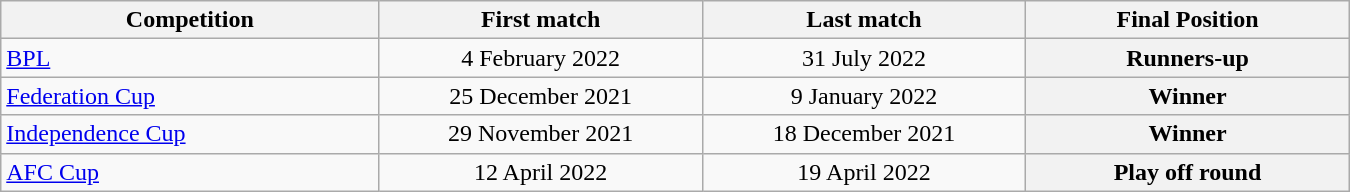<table class="wikitable" style="text-align:center; width:900px">
<tr>
<th style="text-align:center; width:200px;">Competition</th>
<th style="text-align:center; width:170px;">First match</th>
<th style="text-align:center; width:170px;">Last match</th>
<th style="text-align:center; width:170px;">Final Position</th>
</tr>
<tr>
<td style="text-align:left;"><a href='#'>BPL</a></td>
<td>4 February 2022</td>
<td>31 July 2022</td>
<th>Runners-up</th>
</tr>
<tr>
<td style="text-align:left;"><a href='#'>Federation Cup</a></td>
<td>25 December 2021</td>
<td>9 January 2022</td>
<th>Winner</th>
</tr>
<tr>
<td style="text-align:left;"><a href='#'>Independence Cup</a></td>
<td>29 November 2021</td>
<td>18 December 2021</td>
<th>Winner</th>
</tr>
<tr>
<td style="text-align:left;"><a href='#'>AFC Cup</a></td>
<td>12 April 2022</td>
<td>19 April 2022</td>
<th>Play off round</th>
</tr>
</table>
